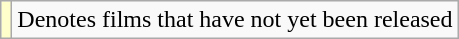<table class="wikitable">
<tr>
<td style="background:#ffc;"></td>
<td>Denotes films that have not yet been released</td>
</tr>
</table>
